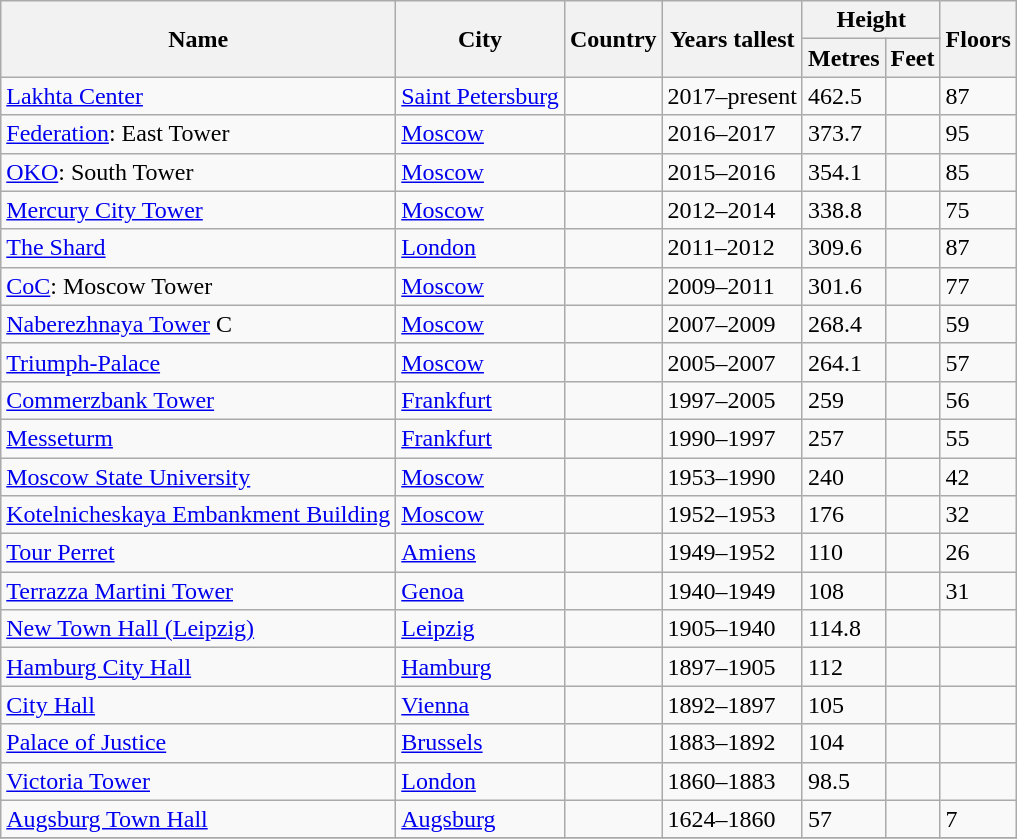<table class="wikitable sortable">
<tr>
<th rowspan=2>Name</th>
<th rowspan=2>City</th>
<th rowspan=2>Country</th>
<th rowspan=2>Years tallest</th>
<th colspan=2>Height</th>
<th rowspan=2>Floors</th>
</tr>
<tr>
<th>Metres</th>
<th>Feet</th>
</tr>
<tr>
<td><a href='#'>Lakhta Center</a></td>
<td><a href='#'>Saint Petersburg</a></td>
<td></td>
<td>2017–present</td>
<td>462.5</td>
<td></td>
<td>87</td>
</tr>
<tr>
<td><a href='#'>Federation</a>: East Tower</td>
<td><a href='#'>Moscow</a></td>
<td></td>
<td>2016–2017</td>
<td>373.7</td>
<td></td>
<td>95</td>
</tr>
<tr>
<td><a href='#'>OKO</a>: South Tower</td>
<td><a href='#'>Moscow</a></td>
<td></td>
<td>2015–2016</td>
<td>354.1</td>
<td></td>
<td>85</td>
</tr>
<tr>
<td><a href='#'>Mercury City Tower</a></td>
<td><a href='#'>Moscow</a></td>
<td></td>
<td>2012–2014</td>
<td>338.8</td>
<td></td>
<td>75</td>
</tr>
<tr>
<td><a href='#'>The Shard</a></td>
<td><a href='#'>London</a></td>
<td></td>
<td>2011–2012</td>
<td>309.6</td>
<td></td>
<td>87</td>
</tr>
<tr>
<td><a href='#'>CoC</a>: Moscow Tower</td>
<td><a href='#'>Moscow</a></td>
<td></td>
<td>2009–2011</td>
<td>301.6</td>
<td></td>
<td>77</td>
</tr>
<tr>
<td><a href='#'>Naberezhnaya Tower</a> C</td>
<td><a href='#'>Moscow</a></td>
<td></td>
<td>2007–2009</td>
<td>268.4</td>
<td></td>
<td>59</td>
</tr>
<tr>
<td><a href='#'>Triumph-Palace</a></td>
<td><a href='#'>Moscow</a></td>
<td></td>
<td>2005–2007</td>
<td>264.1</td>
<td></td>
<td>57</td>
</tr>
<tr>
<td><a href='#'>Commerzbank Tower</a></td>
<td><a href='#'>Frankfurt</a></td>
<td></td>
<td>1997–2005</td>
<td>259</td>
<td></td>
<td>56</td>
</tr>
<tr>
<td><a href='#'>Messeturm</a></td>
<td><a href='#'>Frankfurt</a></td>
<td></td>
<td>1990–1997</td>
<td>257</td>
<td></td>
<td>55</td>
</tr>
<tr>
<td><a href='#'>Moscow State University</a></td>
<td><a href='#'>Moscow</a></td>
<td></td>
<td>1953–1990</td>
<td>240</td>
<td></td>
<td>42</td>
</tr>
<tr>
<td><a href='#'>Kotelnicheskaya Embankment Building</a></td>
<td><a href='#'>Moscow</a></td>
<td></td>
<td>1952–1953</td>
<td>176</td>
<td></td>
<td>32</td>
</tr>
<tr>
<td><a href='#'>Tour Perret</a></td>
<td><a href='#'>Amiens</a></td>
<td></td>
<td>1949–1952</td>
<td>110</td>
<td></td>
<td>26</td>
</tr>
<tr>
<td><a href='#'>Terrazza Martini Tower</a></td>
<td><a href='#'>Genoa</a></td>
<td></td>
<td>1940–1949</td>
<td>108</td>
<td></td>
<td>31</td>
</tr>
<tr>
<td><a href='#'>New Town Hall (Leipzig)</a></td>
<td><a href='#'>Leipzig</a></td>
<td></td>
<td>1905–1940</td>
<td>114.8</td>
<td></td>
<td></td>
</tr>
<tr>
<td><a href='#'>Hamburg City Hall</a></td>
<td><a href='#'>Hamburg</a></td>
<td></td>
<td>1897–1905</td>
<td>112</td>
<td></td>
<td></td>
</tr>
<tr>
<td><a href='#'>City Hall</a></td>
<td><a href='#'>Vienna</a></td>
<td></td>
<td>1892–1897</td>
<td>105</td>
<td></td>
<td></td>
</tr>
<tr>
<td><a href='#'>Palace of Justice</a></td>
<td><a href='#'>Brussels</a></td>
<td></td>
<td>1883–1892</td>
<td>104</td>
<td></td>
<td></td>
</tr>
<tr>
<td><a href='#'>Victoria Tower</a></td>
<td><a href='#'>London</a></td>
<td></td>
<td>1860–1883</td>
<td>98.5</td>
<td></td>
<td></td>
</tr>
<tr>
<td><a href='#'>Augsburg Town Hall</a></td>
<td><a href='#'>Augsburg</a></td>
<td></td>
<td>1624–1860</td>
<td>57</td>
<td></td>
<td>7</td>
</tr>
<tr>
</tr>
</table>
